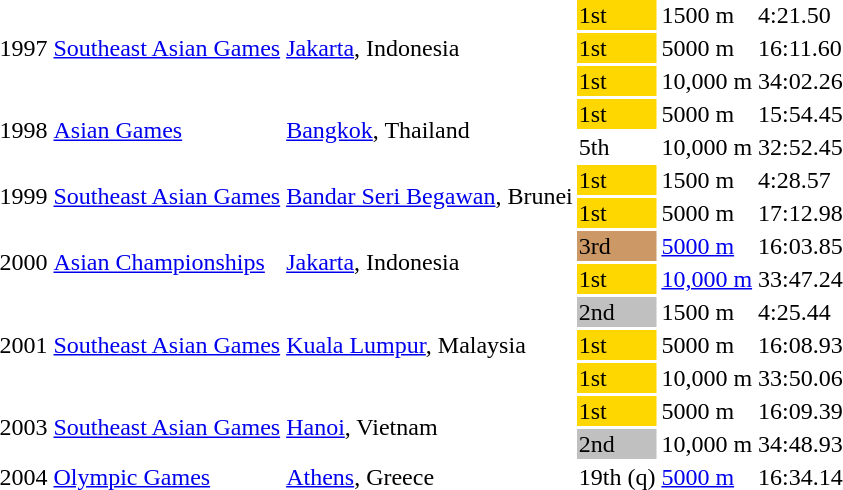<table>
<tr>
<td rowspan=3>1997</td>
<td rowspan=3><a href='#'>Southeast Asian Games</a></td>
<td rowspan=3><a href='#'>Jakarta</a>, Indonesia</td>
<td bgcolor=gold>1st</td>
<td>1500 m</td>
<td>4:21.50 </td>
</tr>
<tr>
<td bgcolor=gold>1st</td>
<td>5000 m</td>
<td>16:11.60 </td>
</tr>
<tr>
<td bgcolor=gold>1st</td>
<td>10,000 m</td>
<td>34:02.26 </td>
</tr>
<tr>
<td rowspan=2>1998</td>
<td rowspan=2><a href='#'>Asian Games</a></td>
<td rowspan=2><a href='#'>Bangkok</a>, Thailand</td>
<td bgcolor=gold>1st</td>
<td>5000 m</td>
<td>15:54.45 </td>
</tr>
<tr>
<td>5th</td>
<td>10,000 m</td>
<td>32:52.45</td>
</tr>
<tr>
<td rowspan=2>1999</td>
<td rowspan=2><a href='#'>Southeast Asian Games</a></td>
<td rowspan=2><a href='#'>Bandar Seri Begawan</a>, Brunei</td>
<td bgcolor=gold>1st</td>
<td>1500 m</td>
<td>4:28.57</td>
</tr>
<tr>
<td bgcolor=gold>1st</td>
<td>5000 m</td>
<td>17:12.98</td>
</tr>
<tr>
<td rowspan=2>2000</td>
<td rowspan=2><a href='#'>Asian Championships</a></td>
<td rowspan=2><a href='#'>Jakarta</a>, Indonesia</td>
<td bgcolor=cc9966>3rd</td>
<td><a href='#'>5000 m</a></td>
<td>16:03.85</td>
</tr>
<tr>
<td bgcolor=gold>1st</td>
<td><a href='#'>10,000 m</a></td>
<td>33:47.24</td>
</tr>
<tr>
<td rowspan=3>2001</td>
<td rowspan=3><a href='#'>Southeast Asian Games</a></td>
<td rowspan=3><a href='#'>Kuala Lumpur</a>, Malaysia</td>
<td bgcolor=silver>2nd</td>
<td>1500 m</td>
<td>4:25.44</td>
</tr>
<tr>
<td bgcolor=gold>1st</td>
<td>5000 m</td>
<td>16:08.93 </td>
</tr>
<tr>
<td bgcolor=gold>1st</td>
<td>10,000 m</td>
<td>33:50.06 </td>
</tr>
<tr>
<td rowspan=2>2003</td>
<td rowspan=2><a href='#'>Southeast Asian Games</a></td>
<td rowspan=2><a href='#'>Hanoi</a>, Vietnam</td>
<td bgcolor=gold>1st</td>
<td>5000 m</td>
<td>16:09.39</td>
</tr>
<tr>
<td bgcolor=silver>2nd</td>
<td>10,000 m</td>
<td>34:48.93</td>
</tr>
<tr>
<td>2004</td>
<td><a href='#'>Olympic Games</a></td>
<td><a href='#'>Athens</a>, Greece</td>
<td>19th (q)</td>
<td><a href='#'>5000 m</a></td>
<td>16:34.14</td>
</tr>
</table>
